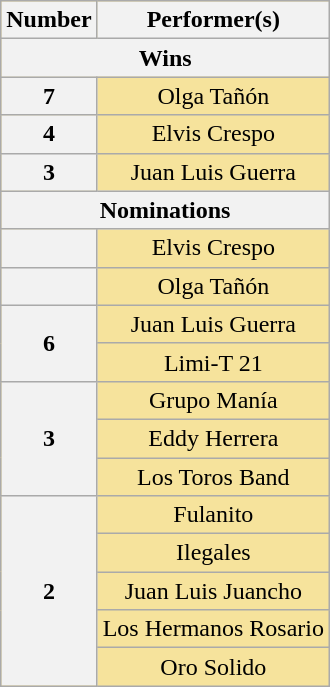<table class="wikitable" rowspan=2 style="text-align: center; background: #f6e39c">
<tr>
<th scope="col" style="width:55px;">Number</th>
<th scope="col" style="text-align:center;">Performer(s)</th>
</tr>
<tr>
<th colspan="2">Wins</th>
</tr>
<tr>
<th scope="row" rowspan=1 style="text-align:center">7</th>
<td>Olga Tañón</td>
</tr>
<tr>
<th scope="row" rowspan=1 style="text-align:center">4</th>
<td>Elvis Crespo</td>
</tr>
<tr>
<th scope="row" rowspan=1 style="text-align:center">3</th>
<td>Juan Luis Guerra</td>
</tr>
<tr>
<th colspan="2">Nominations</th>
</tr>
<tr>
<th scope="row"></th>
<td>Elvis Crespo</td>
</tr>
<tr>
<th scope="row"></th>
<td>Olga Tañón</td>
</tr>
<tr>
<th scope="row" rowspan=2 style="text-align:center">6</th>
<td>Juan Luis Guerra</td>
</tr>
<tr>
<td>Limi-T 21</td>
</tr>
<tr>
<th scope="row" rowspan=3 style="text-align:center">3</th>
<td>Grupo Manía</td>
</tr>
<tr>
<td>Eddy Herrera</td>
</tr>
<tr>
<td>Los Toros Band</td>
</tr>
<tr>
<th scope="row" rowspan=5 style="text-align:center">2</th>
<td>Fulanito</td>
</tr>
<tr>
<td>Ilegales</td>
</tr>
<tr>
<td>Juan Luis Juancho</td>
</tr>
<tr>
<td>Los Hermanos Rosario</td>
</tr>
<tr>
<td>Oro Solido</td>
</tr>
</table>
